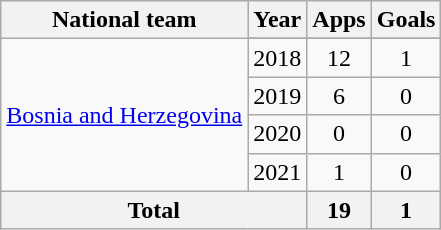<table class="wikitable" style="text-align:center">
<tr>
<th>National team</th>
<th>Year</th>
<th>Apps</th>
<th>Goals</th>
</tr>
<tr>
<td rowspan=5><a href='#'>Bosnia and Herzegovina</a></td>
</tr>
<tr>
<td>2018</td>
<td>12</td>
<td>1</td>
</tr>
<tr>
<td>2019</td>
<td>6</td>
<td>0</td>
</tr>
<tr>
<td>2020</td>
<td>0</td>
<td>0</td>
</tr>
<tr>
<td>2021</td>
<td>1</td>
<td>0</td>
</tr>
<tr>
<th colspan=2>Total</th>
<th>19</th>
<th>1</th>
</tr>
</table>
